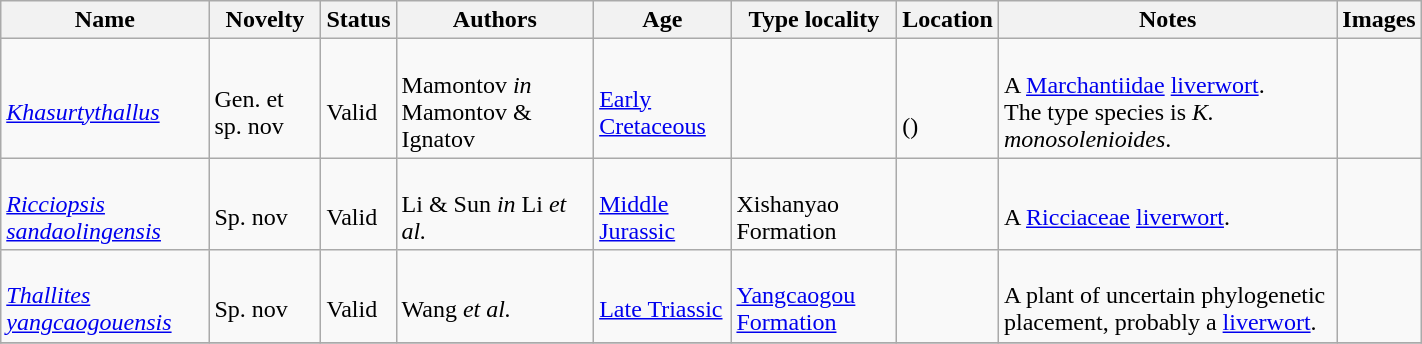<table class="wikitable sortable" align="center" width="75%">
<tr>
<th>Name</th>
<th>Novelty</th>
<th>Status</th>
<th>Authors</th>
<th>Age</th>
<th>Type locality</th>
<th>Location</th>
<th>Notes</th>
<th>Images</th>
</tr>
<tr>
<td><br><em><a href='#'>Khasurtythallus</a></em></td>
<td><br>Gen. et sp. nov</td>
<td><br>Valid</td>
<td><br>Mamontov <em>in</em> Mamontov & Ignatov</td>
<td><br><a href='#'>Early Cretaceous</a></td>
<td></td>
<td><br><br>()</td>
<td><br>A <a href='#'>Marchantiidae</a> <a href='#'>liverwort</a>.<br> The type species is <em>K. monosolenioides</em>.</td>
<td></td>
</tr>
<tr>
<td><br><em><a href='#'>Ricciopsis sandaolingensis</a></em></td>
<td><br>Sp. nov</td>
<td><br>Valid</td>
<td><br>Li & Sun <em>in</em> Li <em>et al.</em></td>
<td><br><a href='#'>Middle Jurassic</a></td>
<td><br>Xishanyao Formation</td>
<td><br></td>
<td><br>A <a href='#'>Ricciaceae</a> <a href='#'>liverwort</a>.</td>
<td></td>
</tr>
<tr>
<td><br><em><a href='#'>Thallites yangcaogouensis</a></em></td>
<td><br>Sp. nov</td>
<td><br>Valid</td>
<td><br>Wang <em>et al.</em></td>
<td><br><a href='#'>Late Triassic</a></td>
<td><br><a href='#'>Yangcaogou Formation</a></td>
<td><br></td>
<td><br>A plant of uncertain phylogenetic placement, probably a <a href='#'>liverwort</a>.</td>
<td></td>
</tr>
<tr>
</tr>
</table>
